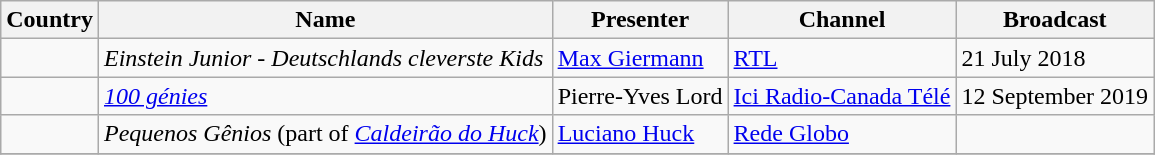<table class="wikitable">
<tr>
<th>Country</th>
<th>Name</th>
<th>Presenter</th>
<th>Channel</th>
<th>Broadcast</th>
</tr>
<tr>
<td></td>
<td><em>Einstein Junior - Deutschlands cleverste Kids</em></td>
<td><a href='#'>Max Giermann</a></td>
<td><a href='#'>RTL</a></td>
<td>21 July 2018</td>
</tr>
<tr>
<td><br></td>
<td><em><a href='#'>100 génies</a></em></td>
<td>Pierre-Yves Lord</td>
<td><a href='#'>Ici Radio-Canada Télé</a></td>
<td>12 September 2019</td>
</tr>
<tr>
<td></td>
<td><em>Pequenos Gênios</em> (part of <em><a href='#'>Caldeirão do Huck</a></em>)</td>
<td><a href='#'>Luciano Huck</a></td>
<td><a href='#'>Rede Globo</a></td>
<td></td>
</tr>
<tr>
</tr>
</table>
